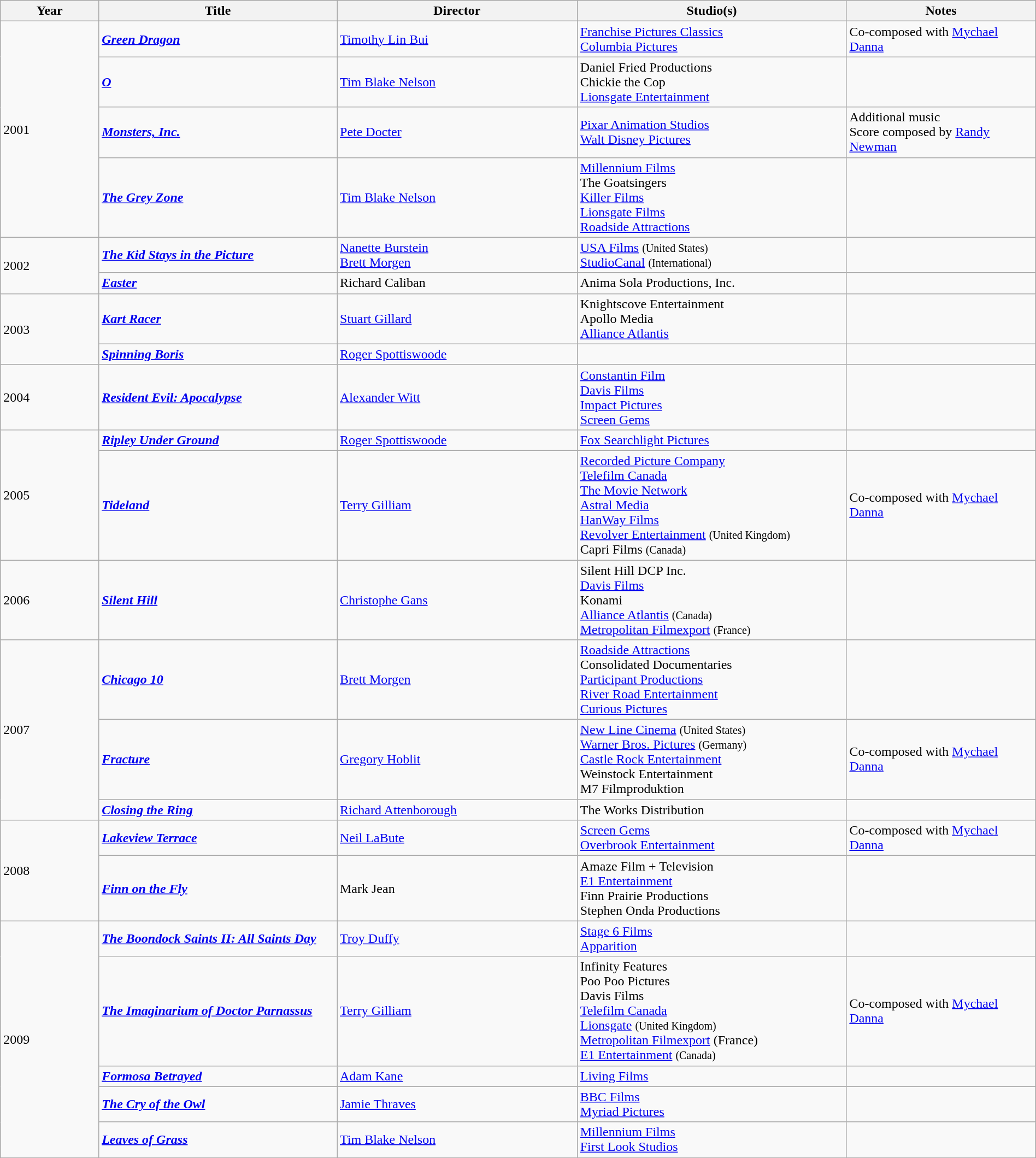<table class="wikitable sortable" style="width:100%;">
<tr>
<th width="25px">Year</th>
<th width="50px">Title</th>
<th width="50px">Director</th>
<th width="50px">Studio(s)</th>
<th width="25px">Notes</th>
</tr>
<tr>
<td rowspan="4">2001</td>
<td><em><a href='#'><strong>Green Dragon</strong></a></em></td>
<td><a href='#'>Timothy Lin Bui</a></td>
<td><a href='#'>Franchise Pictures Classics</a><br><a href='#'>Columbia Pictures</a></td>
<td>Co-composed with <a href='#'>Mychael Danna</a></td>
</tr>
<tr>
<td><em><a href='#'><strong>O</strong></a></em></td>
<td><a href='#'>Tim Blake Nelson</a></td>
<td>Daniel Fried Productions<br>Chickie the Cop<br><a href='#'>Lionsgate Entertainment</a></td>
<td></td>
</tr>
<tr>
<td><strong><em><a href='#'>Monsters, Inc.</a></em></strong></td>
<td><a href='#'>Pete Docter</a></td>
<td><a href='#'>Pixar Animation Studios</a><br><a href='#'>Walt Disney Pictures</a></td>
<td>Additional music<br>Score composed by <a href='#'>Randy Newman</a></td>
</tr>
<tr>
<td><strong><em><a href='#'>The Grey Zone</a></em></strong></td>
<td><a href='#'>Tim Blake Nelson</a></td>
<td><a href='#'>Millennium Films</a><br>The Goatsingers<br><a href='#'>Killer Films</a><br><a href='#'>Lionsgate Films</a><br><a href='#'>Roadside Attractions</a></td>
<td></td>
</tr>
<tr>
<td rowspan="2">2002</td>
<td><strong><em><a href='#'>The Kid Stays in the Picture</a></em></strong></td>
<td><a href='#'>Nanette Burstein</a><br><a href='#'>Brett Morgen</a></td>
<td><a href='#'>USA Films</a> <small>(United States)</small><br><a href='#'>StudioCanal</a> <small>(International)</small></td>
<td></td>
</tr>
<tr>
<td><em><a href='#'><strong>Easter</strong></a></em></td>
<td>Richard Caliban</td>
<td>Anima Sola Productions, Inc.</td>
<td></td>
</tr>
<tr>
<td rowspan="2">2003</td>
<td><strong><em><a href='#'>Kart Racer</a></em></strong></td>
<td><a href='#'>Stuart Gillard</a></td>
<td>Knightscove Entertainment<br>Apollo Media<br><a href='#'>Alliance Atlantis</a></td>
<td></td>
</tr>
<tr>
<td><strong><em><a href='#'>Spinning Boris</a></em></strong></td>
<td><a href='#'>Roger Spottiswoode</a></td>
<td></td>
<td></td>
</tr>
<tr>
<td>2004</td>
<td><strong><em><a href='#'>Resident Evil: Apocalypse</a></em></strong></td>
<td><a href='#'>Alexander Witt</a></td>
<td><a href='#'>Constantin Film</a><br><a href='#'>Davis Films</a><br><a href='#'>Impact Pictures</a><br><a href='#'>Screen Gems</a></td>
<td></td>
</tr>
<tr>
<td rowspan="2">2005</td>
<td><a href='#'><strong><em>Ripley Under Ground</em></strong></a></td>
<td><a href='#'>Roger Spottiswoode</a></td>
<td><a href='#'>Fox Searchlight Pictures</a></td>
<td></td>
</tr>
<tr>
<td><a href='#'><strong><em>Tideland</em></strong></a></td>
<td><a href='#'>Terry Gilliam</a></td>
<td><a href='#'>Recorded Picture Company</a><br><a href='#'>Telefilm Canada</a><br><a href='#'>The Movie Network</a><br><a href='#'>Astral Media</a><br><a href='#'>HanWay Films</a><br><a href='#'>Revolver Entertainment</a> <small>(United Kingdom)</small><br>Capri Films <small>(Canada)</small></td>
<td>Co-composed with <a href='#'>Mychael Danna</a></td>
</tr>
<tr>
<td>2006</td>
<td><a href='#'><strong><em>Silent Hill</em></strong></a></td>
<td><a href='#'>Christophe Gans</a></td>
<td>Silent Hill DCP Inc.<br><a href='#'>Davis Films</a><br>Konami<br><a href='#'>Alliance Atlantis</a> <small>(Canada)</small><br><a href='#'>Metropolitan Filmexport</a> <small>(France)</small></td>
<td></td>
</tr>
<tr>
<td rowspan="3">2007</td>
<td><a href='#'><strong><em>Chicago 10</em></strong></a></td>
<td><a href='#'>Brett Morgen</a></td>
<td><a href='#'>Roadside Attractions</a><br>Consolidated Documentaries<br><a href='#'>Participant Productions</a><br><a href='#'>River Road Entertainment</a><br><a href='#'>Curious Pictures</a></td>
<td></td>
</tr>
<tr>
<td><a href='#'><strong><em>Fracture</em></strong></a></td>
<td><a href='#'>Gregory Hoblit</a></td>
<td><a href='#'>New Line Cinema</a> <small>(United States)</small><br><a href='#'>Warner Bros. Pictures</a> <small>(Germany)</small><br><a href='#'>Castle Rock Entertainment</a><br>Weinstock Entertainment<br>M7 Filmproduktion</td>
<td>Co-composed with <a href='#'>Mychael Danna</a></td>
</tr>
<tr>
<td><strong><em><a href='#'>Closing the Ring</a></em></strong></td>
<td><a href='#'>Richard Attenborough</a></td>
<td>The Works Distribution</td>
<td></td>
</tr>
<tr>
<td rowspan="2">2008</td>
<td><strong><em><a href='#'>Lakeview Terrace</a></em></strong></td>
<td><a href='#'>Neil LaBute</a></td>
<td><a href='#'>Screen Gems</a><br><a href='#'>Overbrook Entertainment</a></td>
<td>Co-composed with <a href='#'>Mychael Danna</a></td>
</tr>
<tr>
<td><strong><em><a href='#'>Finn on the Fly</a></em></strong></td>
<td>Mark Jean</td>
<td>Amaze Film + Television<br><a href='#'>E1 Entertainment</a><br>Finn Prairie Productions<br>Stephen Onda Productions</td>
<td></td>
</tr>
<tr>
<td rowspan="5">2009</td>
<td><strong><em><a href='#'>The Boondock Saints II: All Saints Day</a></em></strong></td>
<td><a href='#'>Troy Duffy</a></td>
<td><a href='#'>Stage 6 Films</a><br><a href='#'>Apparition</a></td>
<td></td>
</tr>
<tr>
<td><strong><em><a href='#'>The Imaginarium of Doctor Parnassus</a></em></strong></td>
<td><a href='#'>Terry Gilliam</a></td>
<td>Infinity Features<br>Poo Poo Pictures<br>Davis Films<br><a href='#'>Telefilm Canada</a><br><a href='#'>Lionsgate</a> <small>(United Kingdom)</small><br><a href='#'>Metropolitan Filmexport</a> (France)<br><a href='#'>E1 Entertainment</a> <small>(Canada)</small></td>
<td>Co-composed with <a href='#'>Mychael Danna</a></td>
</tr>
<tr>
<td><a href='#'><strong><em>Formosa Betrayed</em></strong></a></td>
<td><a href='#'>Adam Kane</a></td>
<td><a href='#'>Living Films</a></td>
<td></td>
</tr>
<tr>
<td><a href='#'><strong><em>The Cry of the Owl</em></strong></a></td>
<td><a href='#'>Jamie Thraves</a></td>
<td><a href='#'>BBC Films</a><br><a href='#'>Myriad Pictures</a></td>
<td></td>
</tr>
<tr>
<td><a href='#'><strong><em>Leaves of Grass</em></strong></a></td>
<td><a href='#'>Tim Blake Nelson</a></td>
<td><a href='#'>Millennium Films</a><br><a href='#'>First Look Studios</a></td>
<td></td>
</tr>
</table>
